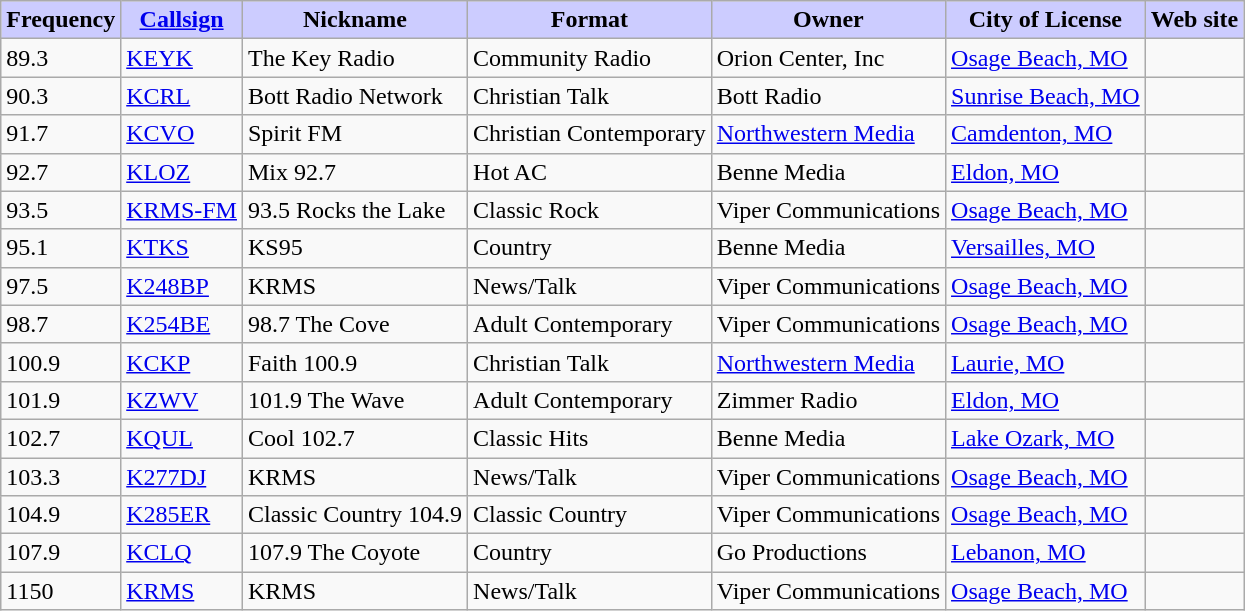<table class="wikitable">
<tr>
<th style="background:#ccccff;">Frequency</th>
<th style="background:#ccccff;"><a href='#'>Callsign</a></th>
<th style="background:#ccccff;">Nickname</th>
<th style="background:#ccccff;">Format</th>
<th style="background:#ccccff;">Owner</th>
<th style="background:#ccccff;">City of License</th>
<th style="background:#ccccff;">Web site</th>
</tr>
<tr>
<td>89.3</td>
<td><a href='#'>KEYK</a></td>
<td>The Key Radio</td>
<td>Community Radio</td>
<td>Orion Center, Inc</td>
<td><a href='#'>Osage Beach, MO</a></td>
<td></td>
</tr>
<tr>
<td>90.3</td>
<td><a href='#'>KCRL</a></td>
<td>Bott Radio Network</td>
<td>Christian Talk</td>
<td>Bott Radio</td>
<td><a href='#'>Sunrise Beach, MO</a></td>
<td></td>
</tr>
<tr>
<td>91.7</td>
<td><a href='#'>KCVO</a></td>
<td>Spirit FM</td>
<td>Christian Contemporary</td>
<td><a href='#'>Northwestern Media</a></td>
<td><a href='#'>Camdenton, MO</a></td>
<td></td>
</tr>
<tr>
<td>92.7</td>
<td><a href='#'>KLOZ</a></td>
<td>Mix 92.7</td>
<td>Hot AC</td>
<td>Benne Media</td>
<td><a href='#'>Eldon, MO</a></td>
<td></td>
</tr>
<tr>
<td>93.5</td>
<td><a href='#'>KRMS-FM</a></td>
<td>93.5 Rocks the Lake</td>
<td>Classic Rock</td>
<td>Viper Communications</td>
<td><a href='#'>Osage Beach, MO</a></td>
<td></td>
</tr>
<tr>
<td>95.1</td>
<td><a href='#'>KTKS</a></td>
<td>KS95</td>
<td>Country</td>
<td>Benne Media</td>
<td><a href='#'>Versailles, MO</a></td>
<td></td>
</tr>
<tr>
<td>97.5</td>
<td><a href='#'>K248BP</a></td>
<td>KRMS</td>
<td>News/Talk</td>
<td>Viper Communications</td>
<td><a href='#'>Osage Beach, MO</a></td>
<td></td>
</tr>
<tr>
<td>98.7</td>
<td><a href='#'>K254BE</a></td>
<td>98.7 The Cove</td>
<td>Adult Contemporary</td>
<td>Viper Communications</td>
<td><a href='#'>Osage Beach, MO</a></td>
<td></td>
</tr>
<tr>
<td>100.9</td>
<td><a href='#'>KCKP</a></td>
<td>Faith 100.9</td>
<td>Christian Talk</td>
<td><a href='#'>Northwestern Media</a></td>
<td><a href='#'>Laurie, MO</a></td>
<td></td>
</tr>
<tr>
<td>101.9</td>
<td><a href='#'>KZWV</a></td>
<td>101.9 The Wave</td>
<td>Adult Contemporary</td>
<td>Zimmer Radio</td>
<td><a href='#'>Eldon, MO</a></td>
<td></td>
</tr>
<tr>
<td>102.7</td>
<td><a href='#'>KQUL</a></td>
<td>Cool 102.7</td>
<td>Classic Hits</td>
<td>Benne Media</td>
<td><a href='#'>Lake Ozark, MO</a></td>
<td></td>
</tr>
<tr>
<td>103.3</td>
<td><a href='#'>K277DJ</a></td>
<td>KRMS</td>
<td>News/Talk</td>
<td>Viper Communications</td>
<td><a href='#'>Osage Beach, MO</a></td>
<td></td>
</tr>
<tr>
<td>104.9</td>
<td><a href='#'>K285ER</a></td>
<td>Classic Country 104.9</td>
<td>Classic Country</td>
<td>Viper Communications</td>
<td><a href='#'>Osage Beach, MO</a></td>
<td></td>
</tr>
<tr>
<td>107.9</td>
<td><a href='#'>KCLQ</a></td>
<td>107.9 The Coyote</td>
<td>Country</td>
<td>Go Productions</td>
<td><a href='#'>Lebanon, MO</a></td>
<td></td>
</tr>
<tr>
<td>1150</td>
<td><a href='#'>KRMS</a></td>
<td>KRMS</td>
<td>News/Talk</td>
<td>Viper Communications</td>
<td><a href='#'>Osage Beach, MO</a></td>
<td></td>
</tr>
</table>
